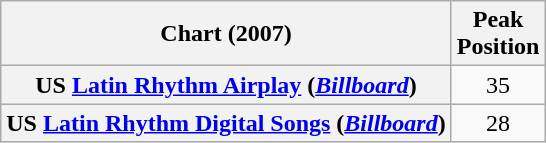<table class="wikitable plainrowheaders" style="text-align:center;">
<tr>
<th scope="col">Chart (2007)</th>
<th scope="col">Peak <br> Position</th>
</tr>
<tr>
<th scope="row">US <a href='#'>Latin Rhythm Airplay</a> (<em><a href='#'>Billboard</a></em>)</th>
<td style="text-align:center;">35</td>
</tr>
<tr>
<th scope="row">US <a href='#'>Latin Rhythm Digital Songs</a> (<em><a href='#'>Billboard</a></em>)</th>
<td style="text-align:center;">28</td>
</tr>
</table>
